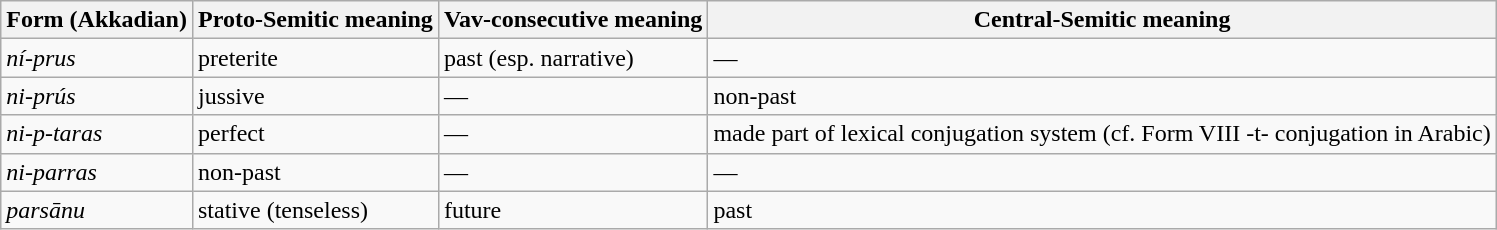<table class="wikitable">
<tr>
<th>Form (Akkadian)</th>
<th>Proto-Semitic meaning</th>
<th>Vav-consecutive meaning</th>
<th>Central-Semitic meaning</th>
</tr>
<tr>
<td><em>ní-prus</em></td>
<td>preterite</td>
<td>past (esp. narrative)</td>
<td>—</td>
</tr>
<tr>
<td><em>ni-prús</em></td>
<td>jussive</td>
<td>—</td>
<td>non-past</td>
</tr>
<tr>
<td><em>ni-p-taras</em></td>
<td>perfect</td>
<td>—</td>
<td>made part of lexical conjugation system (cf. Form VIII -t- conjugation in Arabic)</td>
</tr>
<tr>
<td><em>ni-parras</em></td>
<td>non-past</td>
<td>—</td>
<td>—</td>
</tr>
<tr>
<td><em>parsānu</em></td>
<td>stative (tenseless)</td>
<td>future</td>
<td>past</td>
</tr>
</table>
